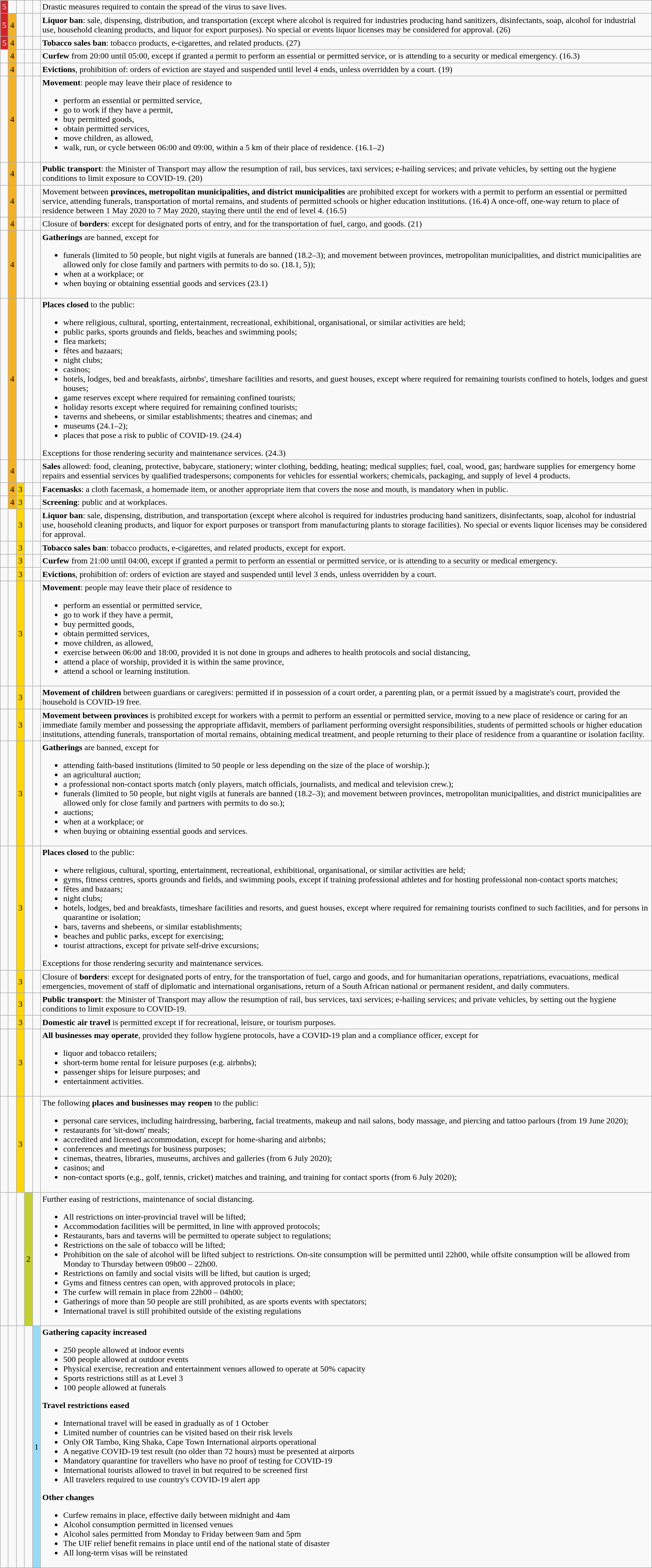<table class="wikitable" style="text-align: left;">
<tr>
<td style="background:#d2232a;color:#ffffff;">5</td>
<td></td>
<td></td>
<td></td>
<td></td>
<td>Drastic measures required to contain the spread of the virus to save lives.</td>
</tr>
<tr>
<td style="background:#d2232a;color:#ffffff;">5</td>
<td style="background:#f4b124;">4</td>
<td></td>
<td></td>
<td></td>
<td><strong>Liquor ban</strong>: sale, dispensing, distribution, and transportation (except where alcohol is required for industries producing hand sanitizers, disinfectants, soap, alcohol for industrial use, household cleaning products, and liquor for export purposes). No special or events liquor licenses may be considered for approval. (26)</td>
</tr>
<tr>
<td style="background:#d2232a;color:#ffffff;">5</td>
<td style="background:#f4b124;">4</td>
<td></td>
<td></td>
<td></td>
<td><strong>Tobacco sales ban</strong>: tobacco products, e-cigarettes, and related products. (27)</td>
</tr>
<tr>
<td></td>
<td style="background:#f4b124;">4</td>
<td></td>
<td></td>
<td></td>
<td><strong>Curfew</strong> from 20:00 until 05:00, except if granted a permit to perform an essential or permitted service, or is attending to a security or medical emergency. (16.3)</td>
</tr>
<tr>
<td></td>
<td style="background:#f4b124;">4</td>
<td></td>
<td></td>
<td></td>
<td><strong>Evictions</strong>, prohibition of: orders of eviction are stayed and suspended until level 4 ends, unless overridden by a court. (19)</td>
</tr>
<tr>
<td></td>
<td style="background:#f4b124;">4</td>
<td></td>
<td></td>
<td></td>
<td><strong>Movement</strong>: people may leave their place of residence to<br><ul><li>perform an essential or permitted service,</li><li>go to work if they have a permit,</li><li>buy permitted goods,</li><li>obtain permitted services,</li><li>move children, as allowed,</li><li>walk, run, or cycle between 06:00 and 09:00, within a 5 km of their place of residence. (16.1–2)</li></ul></td>
</tr>
<tr>
<td></td>
<td style="background:#f4b124;">4</td>
<td></td>
<td></td>
<td></td>
<td><strong>Public transport</strong>: the Minister of Transport may allow the resumption of rail, bus services, taxi services; e-hailing services; and private vehicles, by setting out the hygiene conditions to limit exposure to COVID-19. (20)</td>
</tr>
<tr>
<td></td>
<td style="background:#f4b124;">4</td>
<td></td>
<td></td>
<td></td>
<td>Movement between <strong>provinces, metropolitan municipalities, and district municipalities</strong> are prohibited except for workers with a permit to perform an essential or permitted service, attending funerals, transportation of mortal remains, and students of permitted schools or higher education institutions. (16.4) A once-off, one-way return to place of residence between 1 May 2020 to 7 May 2020, staying there until the end of level 4. (16.5)</td>
</tr>
<tr>
<td></td>
<td style="background:#f4b124;">4</td>
<td></td>
<td></td>
<td></td>
<td>Closure of <strong>borders</strong>: except for designated ports of entry, and for the transportation of fuel, cargo, and goods. (21)</td>
</tr>
<tr>
<td></td>
<td style="background:#f4b124;">4</td>
<td></td>
<td></td>
<td></td>
<td><strong>Gatherings</strong> are banned, except for<br><ul><li>funerals (limited to 50 people, but night vigils at funerals are banned (18.2–3); and movement between provinces, metropolitan municipalities, and district municipalities are allowed only for close family and partners with permits to do so. (18.1, 5));</li><li>when at a workplace; or</li><li>when buying or obtaining essential goods and services (23.1)</li></ul></td>
</tr>
<tr>
<td></td>
<td style="background:#f4b124;">4</td>
<td></td>
<td></td>
<td></td>
<td><strong>Places closed</strong> to the public:<br><ul><li>where religious, cultural, sporting, entertainment, recreational, exhibitional, organisational, or similar activities are held;</li><li>public parks, sports grounds and fields, beaches and swimming pools;</li><li>flea markets;</li><li>fêtes and bazaars;</li><li>night clubs;</li><li>casinos;</li><li>hotels, lodges, bed and breakfasts, airbnbs', timeshare facilities and resorts, and guest houses, except where required for remaining tourists confined to hotels, lodges and guest houses;</li><li>game reserves except where required for remaining confined tourists;</li><li>holiday resorts except where required for remaining confined tourists;</li><li>taverns and shebeens, or similar establishments; theatres and cinemas; and</li><li>museums (24.1–2);</li><li>places that pose a risk to public of COVID-19. (24.4)</li></ul>Exceptions for those rendering security and maintenance services. (24.3)</td>
</tr>
<tr>
<td></td>
<td style="background:#f4b124;">4</td>
<td></td>
<td></td>
<td></td>
<td><strong>Sales</strong> allowed: food, cleaning, protective, babycare, stationery; winter clothing, bedding, heating; medical supplies; fuel, coal, wood, gas; hardware supplies for emergency home repairs and essential services by qualified tradespersons; components for vehicles for essential workers; chemicals, packaging, and supply of level 4 products.</td>
</tr>
<tr>
<td></td>
<td style="background:#f4b124;">4</td>
<td style="background:#ffd504;">3</td>
<td></td>
<td></td>
<td><strong>Facemasks</strong>: a cloth facemask, a homemade item, or another appropriate item that covers the nose and mouth, is mandatory when in public.</td>
</tr>
<tr>
<td></td>
<td style="background:#f4b124;">4</td>
<td style="background:#ffd504;">3</td>
<td></td>
<td></td>
<td><strong>Screening</strong>: public and at workplaces.</td>
</tr>
<tr>
<td></td>
<td></td>
<td style="background:#ffd504;">3</td>
<td></td>
<td></td>
<td><strong>Liquor ban</strong>: sale, dispensing, distribution, and transportation (except where alcohol is required for industries producing hand sanitizers, disinfectants, soap, alcohol for industrial use, household cleaning products, and liquor for export purposes or transport from manufacturing plants to storage facilities). No special or events liquor licenses may be considered for approval.</td>
</tr>
<tr>
<td></td>
<td></td>
<td style="background:#ffd504;">3</td>
<td></td>
<td></td>
<td><strong>Tobacco sales ban</strong>: tobacco products, e-cigarettes, and related products, except for export.</td>
</tr>
<tr>
<td></td>
<td></td>
<td style="background:#ffd504;">3</td>
<td></td>
<td></td>
<td><strong>Curfew</strong> from 21:00 until 04:00, except if granted a permit to perform an essential or permitted service, or is attending to a security or medical emergency.</td>
</tr>
<tr>
<td></td>
<td></td>
<td style="background:#ffd504;">3</td>
<td></td>
<td></td>
<td><strong>Evictions</strong>, prohibition of: orders of eviction are stayed and suspended until level 3 ends, unless overridden by a court.</td>
</tr>
<tr>
<td></td>
<td></td>
<td style="background:#ffd504;">3</td>
<td></td>
<td></td>
<td><strong>Movement</strong>: people may leave their place of residence to<br><ul><li>perform an essential or permitted service,</li><li>go to work if they have a permit,</li><li>buy permitted goods,</li><li>obtain permitted services,</li><li>move children, as allowed,</li><li>exercise between 06:00 and 18:00, provided it is not done in groups and adheres to health protocols and social distancing,</li><li>attend a place of worship, provided it is within the same province,</li><li>attend a school or learning institution.</li></ul></td>
</tr>
<tr>
<td></td>
<td></td>
<td style="background:#ffd504;">3</td>
<td></td>
<td></td>
<td><strong>Movement of children</strong> between guardians or caregivers: permitted if in possession of a court order, a parenting plan, or a permit issued by a magistrate's court, provided the household is COVID-19 free.</td>
</tr>
<tr>
<td></td>
<td></td>
<td style="background:#ffd504;">3</td>
<td></td>
<td></td>
<td><strong>Movement between provinces</strong> is prohibited except for workers with a permit to perform an essential or permitted service, moving to a new place of residence or caring for an immediate family member and possessing the appropriate affidavit, members of parliament performing oversight responsibilities, students of permitted schools or higher education institutions, attending funerals, transportation of mortal remains, obtaining medical treatment, and people returning to their place of residence from a quarantine or isolation facility.</td>
</tr>
<tr>
<td></td>
<td></td>
<td style="background:#ffd504;">3</td>
<td></td>
<td></td>
<td><strong>Gatherings</strong> are banned, except for<br><ul><li>attending faith-based institutions (limited to 50 people or less depending on the size of the place of worship.);</li><li>an agricultural auction;</li><li>a professional non-contact sports match (only players, match officials, journalists, and medical and television crew.);</li><li>funerals (limited to 50 people, but night vigils at funerals are banned (18.2–3); and movement between provinces, metropolitan municipalities, and district municipalities are allowed only for close family and partners with permits to do so.);</li><li>auctions;</li><li>when at a workplace; or</li><li>when buying or obtaining essential goods and services.</li></ul></td>
</tr>
<tr>
<td></td>
<td></td>
<td style="background:#ffd504;">3</td>
<td></td>
<td></td>
<td><strong>Places closed</strong> to the public:<br><ul><li>where religious, cultural, sporting, entertainment, recreational, exhibitional, organisational, or similar activities are held;</li><li>gyms, fitness centres, sports grounds and fields, and swimming pools, except if training professional athletes and for hosting professional non-contact sports matches;</li><li>fêtes and bazaars;</li><li>night clubs;</li><li>hotels, lodges, bed and breakfasts, timeshare facilities and resorts, and guest houses, except where required for remaining tourists confined to such facilities, and for persons in quarantine or isolation;</li><li>bars, taverns and shebeens, or similar establishments;</li><li>beaches and public parks, except for exercising;</li><li>tourist attractions, except for private self-drive excursions;</li></ul>Exceptions for those rendering security and maintenance services.</td>
</tr>
<tr>
<td></td>
<td></td>
<td style="background:#ffd504;">3</td>
<td></td>
<td></td>
<td>Closure of <strong>borders</strong>: except for designated ports of entry, for the transportation of fuel, cargo and goods, and for humanitarian operations, repatriations, evacuations, medical emergencies, movement of staff of diplomatic and international organisations, return of a South African national or permanent resident, and daily commuters.</td>
</tr>
<tr>
<td></td>
<td></td>
<td style="background:#ffd504;">3</td>
<td></td>
<td></td>
<td><strong>Public transport</strong>: the Minister of Transport may allow the resumption of rail, bus services, taxi services; e-hailing services; and private vehicles, by setting out the hygiene conditions to limit exposure to COVID-19.</td>
</tr>
<tr>
<td></td>
<td></td>
<td style="background:#ffd504;">3</td>
<td></td>
<td></td>
<td><strong>Domestic air travel</strong> is permitted except if for recreational, leisure, or tourism purposes.</td>
</tr>
<tr>
<td></td>
<td></td>
<td style="background:#ffd504;">3</td>
<td></td>
<td></td>
<td><strong>All businesses may operate</strong>, provided they follow hygiene protocols, have a COVID-19 plan and a compliance officer, except for<br><ul><li>liquor and tobacco retailers;</li><li>short-term home rental for leisure purposes (e.g. airbnbs);</li><li>passenger ships for leisure purposes; and</li><li>entertainment activities.</li></ul></td>
</tr>
<tr>
<td></td>
<td></td>
<td style="background:#ffd504;">3</td>
<td></td>
<td></td>
<td>The following <strong>places and businesses may reopen</strong> to the public:<br><ul><li>personal care services, including hairdressing, barbering, facial treatments, makeup and nail salons, body massage, and piercing and tattoo parlours (from 19 June 2020);</li><li>restaurants for 'sit-down' meals;</li><li>accredited and licensed accommodation, except for home-sharing and airbnbs;</li><li>conferences and meetings for business purposes;</li><li>cinemas, theatres, libraries, museums, archives and galleries (from 6 July 2020);</li><li>casinos; and</li><li>non-contact sports (e.g., golf, tennis, cricket) matches and training, and training for contact sports (from 6 July 2020);</li></ul></td>
</tr>
<tr>
<td></td>
<td></td>
<td></td>
<td style="background:#c4d02e;">2</td>
<td></td>
<td>Further easing of restrictions, maintenance of social distancing.<br><ul><li>All restrictions on inter-provincial travel will be lifted;</li><li>Accommodation facilities will be permitted, in line with approved protocols;</li><li>Restaurants, bars and taverns will be permitted to operate subject to regulations;</li><li>Restrictions on the sale of tobacco will be lifted;</li><li>Prohibition on the sale of alcohol will be lifted subject to restrictions. On-site consumption will be permitted until 22h00, while offsite consumption will be allowed from Monday to Thursday between 09h00 – 22h00.</li><li>Restrictions on family and social visits will be lifted, but caution is urged;</li><li>Gyms and fitness centres can open, with approved protocols in place;</li><li>The curfew will remain in place from 22h00 – 04h00;</li><li>Gatherings of more than 50 people are still prohibited, as are sports events with spectators;</li><li>International travel is still prohibited outside of the existing regulations</li></ul></td>
</tr>
<tr>
<td></td>
<td></td>
<td></td>
<td></td>
<td style="background:#98dbf8;">1</td>
<td><strong>Gathering capacity increased</strong><br><ul><li>250 people allowed at indoor events</li><li>500 people allowed at outdoor events</li><li>Physical exercise, recreation and entertainment venues allowed to operate at 50% capacity</li><li>Sports restrictions still as at Level 3</li><li>100 people allowed at funerals</li></ul><strong>Travel restrictions eased</strong><ul><li>International travel will be eased in gradually as of 1 October</li><li>Limited number of countries can be visited based on their risk levels</li><li>Only OR Tambo, King Shaka, Cape Town International airports operational</li><li>A negative COVID-19 test result (no older than 72 hours) must be presented at airports</li><li>Mandatory quarantine for travellers who have no proof of testing for COVID-19</li><li>International tourists allowed to travel in but required to be screened first</li><li>All travelers required to use country's COVID-19 alert app</li></ul><strong>Other changes</strong><ul><li>Curfew remains in place, effective daily between midnight and 4am</li><li>Alcohol consumption permitted in licensed venues</li><li>Alcohol sales permitted from Monday to Friday between 9am and 5pm</li><li>The UIF relief benefit remains in place until end of the national state of disaster</li><li>All long-term visas will be reinstated</li></ul></td>
</tr>
</table>
